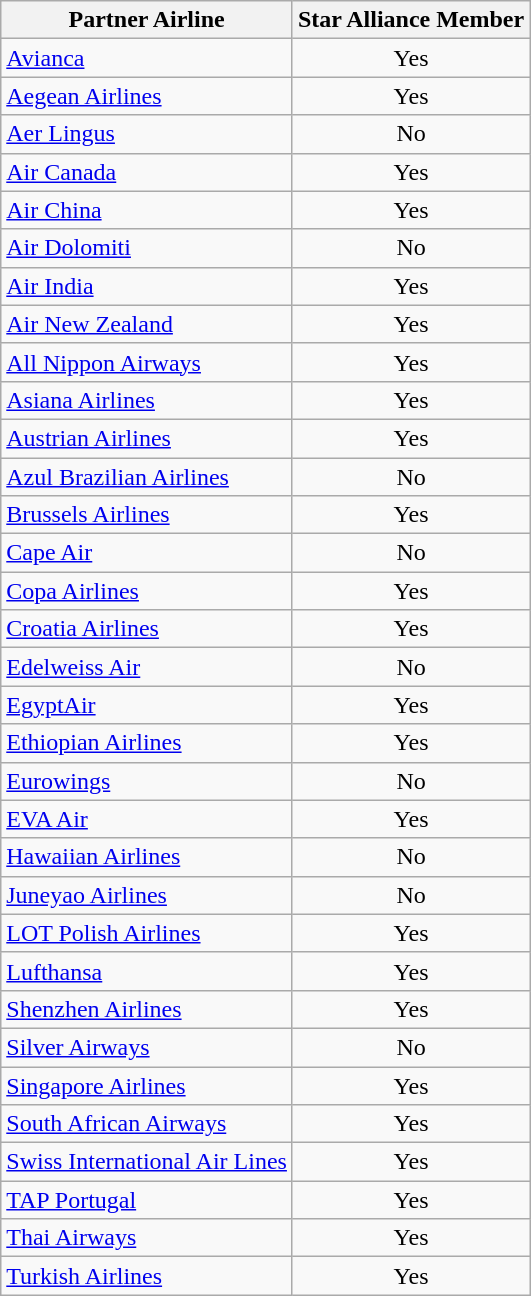<table class="wikitable sortable toccolours">
<tr>
<th style="bgcolor="silver" width:160px;">Partner Airline</th>
<th style="bgcolor="silver" width:70px;">Star Alliance Member</th>
</tr>
<tr>
<td> <a href='#'>Avianca</a></td>
<td align=center>Yes</td>
</tr>
<tr>
<td> <a href='#'>Aegean Airlines</a></td>
<td align=center>Yes</td>
</tr>
<tr>
<td> <a href='#'>Aer Lingus</a></td>
<td align=center>No</td>
</tr>
<tr>
<td> <a href='#'>Air Canada</a></td>
<td align=center>Yes</td>
</tr>
<tr>
<td> <a href='#'>Air China</a></td>
<td align=center>Yes</td>
</tr>
<tr>
<td> <a href='#'>Air Dolomiti</a></td>
<td align=center>No</td>
</tr>
<tr>
<td> <a href='#'>Air India</a></td>
<td align=center>Yes</td>
</tr>
<tr>
<td> <a href='#'>Air New Zealand</a></td>
<td align=center>Yes</td>
</tr>
<tr>
<td> <a href='#'>All Nippon Airways</a></td>
<td align=center>Yes</td>
</tr>
<tr>
<td> <a href='#'>Asiana Airlines</a></td>
<td align=center>Yes</td>
</tr>
<tr>
<td> <a href='#'>Austrian Airlines</a></td>
<td align=center>Yes</td>
</tr>
<tr>
<td> <a href='#'>Azul Brazilian Airlines</a></td>
<td align=center>No</td>
</tr>
<tr>
<td> <a href='#'>Brussels Airlines</a></td>
<td align=center>Yes</td>
</tr>
<tr>
<td> <a href='#'>Cape Air</a></td>
<td align=center>No</td>
</tr>
<tr>
<td> <a href='#'>Copa Airlines</a></td>
<td align=center>Yes</td>
</tr>
<tr>
<td> <a href='#'>Croatia Airlines</a></td>
<td align=center>Yes</td>
</tr>
<tr>
<td>  <a href='#'>Edelweiss Air</a></td>
<td align=center>No</td>
</tr>
<tr>
<td> <a href='#'>EgyptAir</a></td>
<td align=center>Yes</td>
</tr>
<tr>
<td> <a href='#'>Ethiopian Airlines</a></td>
<td align=center>Yes</td>
</tr>
<tr>
<td> <a href='#'>Eurowings</a></td>
<td align=center>No</td>
</tr>
<tr>
<td> <a href='#'>EVA Air</a></td>
<td align=center>Yes</td>
</tr>
<tr>
<td> <a href='#'>Hawaiian Airlines</a></td>
<td align=center>No</td>
</tr>
<tr>
<td> <a href='#'>Juneyao Airlines</a></td>
<td align=center>No</td>
</tr>
<tr>
<td> <a href='#'>LOT Polish Airlines</a></td>
<td align=center>Yes</td>
</tr>
<tr>
<td> <a href='#'>Lufthansa</a></td>
<td align=center>Yes</td>
</tr>
<tr>
<td> <a href='#'>Shenzhen Airlines</a></td>
<td align=center>Yes</td>
</tr>
<tr>
<td> <a href='#'>Silver Airways</a></td>
<td align=center>No</td>
</tr>
<tr>
<td> <a href='#'>Singapore Airlines</a></td>
<td align=center>Yes</td>
</tr>
<tr>
<td> <a href='#'>South African Airways</a></td>
<td align=center>Yes</td>
</tr>
<tr>
<td>  <a href='#'>Swiss International Air Lines</a></td>
<td align=center>Yes</td>
</tr>
<tr>
<td> <a href='#'>TAP Portugal</a></td>
<td align=center>Yes</td>
</tr>
<tr>
<td> <a href='#'>Thai Airways</a></td>
<td align=center>Yes</td>
</tr>
<tr>
<td> <a href='#'>Turkish Airlines</a></td>
<td align=center>Yes</td>
</tr>
</table>
